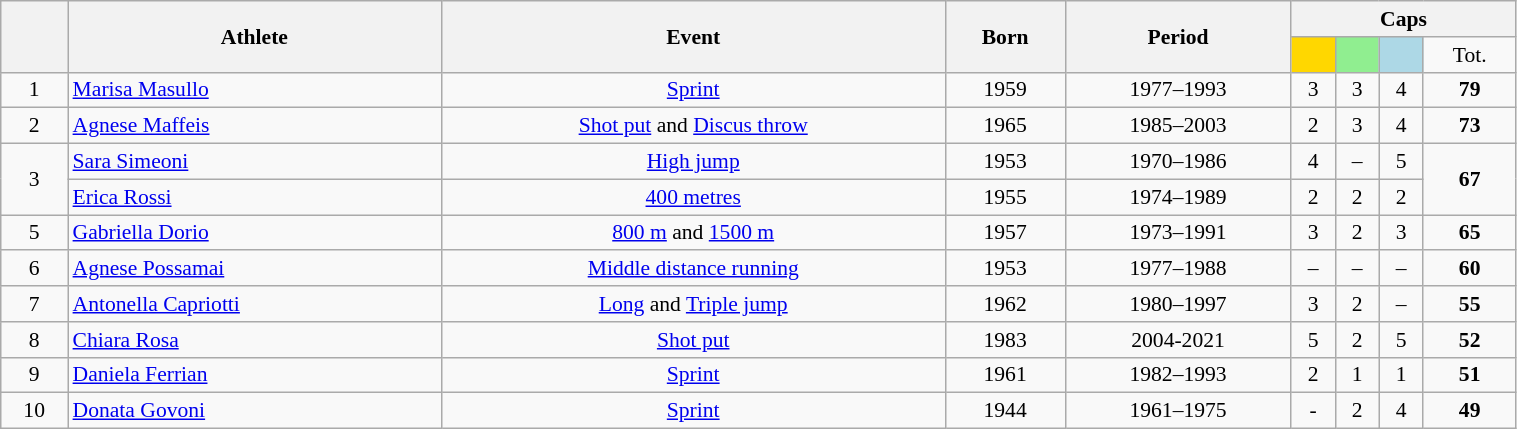<table class="wikitable" width=80% style="font-size:90%; text-align:center;">
<tr>
<th rowspan=2></th>
<th rowspan=2>Athlete</th>
<th rowspan=2>Event</th>
<th rowspan=2>Born</th>
<th rowspan=2>Period</th>
<th colspan=4>Caps</th>
</tr>
<tr>
<td style="background-color:gold"></td>
<td style="background-color:lightgreen"></td>
<td style="background-color:lightblue"></td>
<td>Tot.</td>
</tr>
<tr>
<td>1</td>
<td align=left><a href='#'>Marisa Masullo</a></td>
<td><a href='#'>Sprint</a></td>
<td>1959</td>
<td>1977–1993</td>
<td>3</td>
<td>3</td>
<td>4</td>
<td><strong>79</strong></td>
</tr>
<tr>
<td>2</td>
<td align=left><a href='#'>Agnese Maffeis</a></td>
<td><a href='#'>Shot put</a> and <a href='#'>Discus throw</a></td>
<td>1965</td>
<td>1985–2003</td>
<td>2</td>
<td>3</td>
<td>4</td>
<td><strong>73</strong></td>
</tr>
<tr>
<td rowspan=2>3</td>
<td align=left><a href='#'>Sara Simeoni</a></td>
<td><a href='#'>High jump</a></td>
<td>1953</td>
<td>1970–1986</td>
<td>4</td>
<td>–</td>
<td>5</td>
<td rowspan=2><strong>67</strong></td>
</tr>
<tr>
<td align=left><a href='#'>Erica Rossi</a></td>
<td><a href='#'>400 metres</a></td>
<td>1955</td>
<td>1974–1989</td>
<td>2</td>
<td>2</td>
<td>2</td>
</tr>
<tr>
<td>5</td>
<td align=left><a href='#'>Gabriella Dorio</a></td>
<td><a href='#'>800 m</a> and <a href='#'>1500 m</a></td>
<td>1957</td>
<td>1973–1991</td>
<td>3</td>
<td>2</td>
<td>3</td>
<td><strong>65</strong></td>
</tr>
<tr>
<td>6</td>
<td align=left><a href='#'>Agnese Possamai</a></td>
<td><a href='#'>Middle distance running</a></td>
<td>1953</td>
<td>1977–1988</td>
<td>–</td>
<td>–</td>
<td>–</td>
<td><strong>60</strong></td>
</tr>
<tr>
<td>7</td>
<td align=left><a href='#'>Antonella Capriotti</a></td>
<td><a href='#'>Long</a> and <a href='#'>Triple jump</a></td>
<td>1962</td>
<td>1980–1997</td>
<td>3</td>
<td>2</td>
<td>–</td>
<td><strong>55</strong></td>
</tr>
<tr>
<td>8</td>
<td align=left><a href='#'>Chiara Rosa</a></td>
<td><a href='#'>Shot put</a></td>
<td>1983</td>
<td>2004-2021</td>
<td>5</td>
<td>2</td>
<td>5</td>
<td><strong>52</strong></td>
</tr>
<tr>
<td>9</td>
<td align=left><a href='#'>Daniela Ferrian</a></td>
<td><a href='#'>Sprint</a></td>
<td>1961</td>
<td>1982–1993</td>
<td>2</td>
<td>1</td>
<td>1</td>
<td><strong>51</strong></td>
</tr>
<tr>
<td>10</td>
<td align=left><a href='#'>Donata Govoni</a></td>
<td><a href='#'>Sprint</a></td>
<td>1944</td>
<td>1961–1975</td>
<td>-</td>
<td>2</td>
<td>4</td>
<td><strong>49</strong></td>
</tr>
</table>
